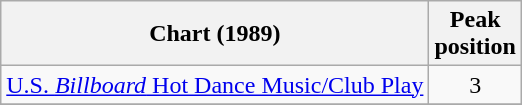<table class="wikitable sortable">
<tr>
<th>Chart (1989)</th>
<th>Peak<br>position</th>
</tr>
<tr>
<td><a href='#'>U.S. <em>Billboard</em> Hot Dance Music/Club Play</a></td>
<td align="center">3</td>
</tr>
<tr>
</tr>
</table>
